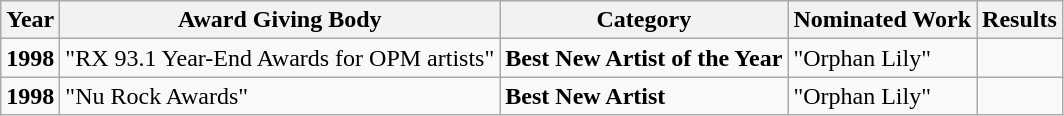<table class="wikitable">
<tr>
<th>Year</th>
<th>Award Giving Body</th>
<th>Category</th>
<th>Nominated Work</th>
<th>Results</th>
</tr>
<tr>
<td><strong>1998</strong></td>
<td>"RX 93.1 Year-End Awards for OPM artists"</td>
<td><strong>Best New Artist of the Year</strong></td>
<td>"Orphan Lily"</td>
<td></td>
</tr>
<tr>
<td><strong>1998</strong></td>
<td>"Nu Rock Awards"</td>
<td><strong>Best New Artist</strong></td>
<td>"Orphan Lily"</td>
<td></td>
</tr>
</table>
